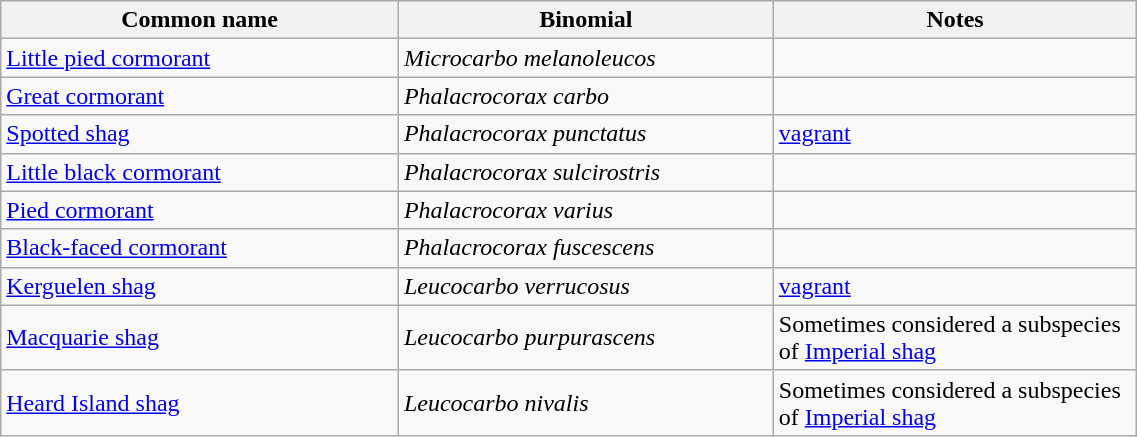<table style="width:60%;" class="wikitable">
<tr>
<th width=35%>Common name</th>
<th width=33%>Binomial</th>
<th width=32%>Notes</th>
</tr>
<tr>
<td><a href='#'>Little pied cormorant</a></td>
<td><em>Microcarbo melanoleucos</em></td>
<td></td>
</tr>
<tr>
<td><a href='#'>Great cormorant</a></td>
<td><em>Phalacrocorax carbo</em></td>
<td></td>
</tr>
<tr>
<td><a href='#'>Spotted shag</a></td>
<td><em>Phalacrocorax punctatus</em></td>
<td><a href='#'>vagrant</a></td>
</tr>
<tr>
<td><a href='#'>Little black cormorant</a></td>
<td><em>Phalacrocorax sulcirostris</em></td>
<td></td>
</tr>
<tr>
<td><a href='#'>Pied cormorant</a></td>
<td><em>Phalacrocorax varius</em></td>
<td></td>
</tr>
<tr>
<td><a href='#'>Black-faced cormorant</a></td>
<td><em>Phalacrocorax fuscescens</em></td>
<td></td>
</tr>
<tr>
<td><a href='#'>Kerguelen shag</a></td>
<td><em>Leucocarbo verrucosus</em></td>
<td><a href='#'>vagrant</a></td>
</tr>
<tr>
<td><a href='#'>Macquarie shag</a></td>
<td><em>Leucocarbo purpurascens</em></td>
<td>Sometimes considered a subspecies of <a href='#'>Imperial shag</a></td>
</tr>
<tr>
<td><a href='#'>Heard Island shag</a></td>
<td><em>Leucocarbo nivalis</em></td>
<td>Sometimes considered a subspecies of <a href='#'>Imperial shag</a></td>
</tr>
</table>
